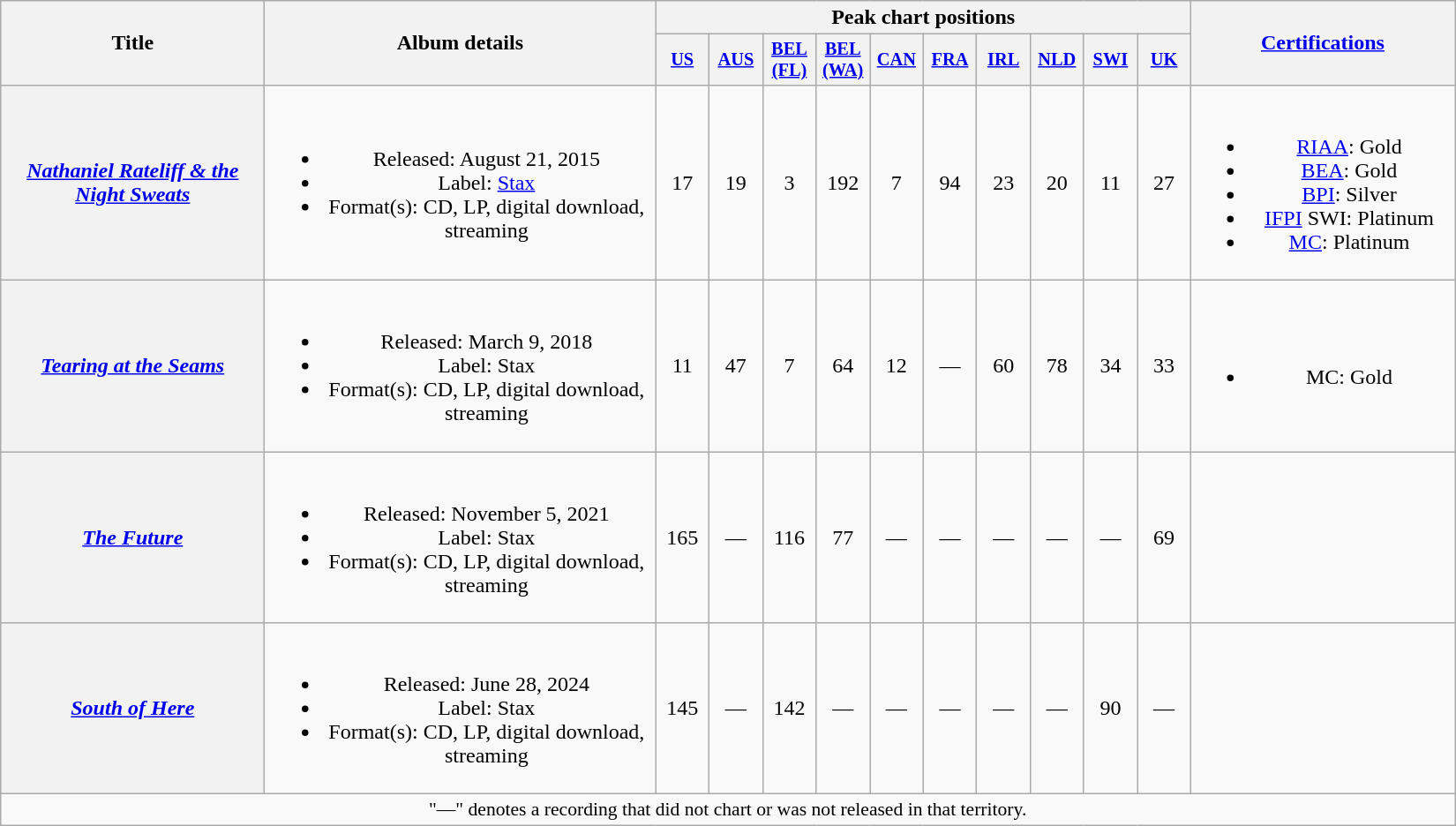<table class="wikitable plainrowheaders" style="text-align:center;">
<tr>
<th scope="col" rowspan="2" style="width:12em;">Title</th>
<th scope="col" rowspan="2" style="width:18em;">Album details</th>
<th scope="col" colspan="10">Peak chart positions</th>
<th scope="col" rowspan="2" style="width:12em;"><a href='#'>Certifications</a></th>
</tr>
<tr>
<th scope="col" style="width:2.5em;font-size:85%;"><a href='#'>US</a><br></th>
<th scope="col" style="width:2.5em;font-size:85%;"><a href='#'>AUS</a><br></th>
<th scope="col" style="width:2.5em;font-size:85%;"><a href='#'>BEL<br>(FL)</a><br></th>
<th scope="col" style="width:2.5em;font-size:85%;"><a href='#'>BEL<br>(WA)</a><br></th>
<th scope="col" style="width:2.5em;font-size:85%;"><a href='#'>CAN</a><br></th>
<th scope="col" style="width:2.5em;font-size:85%;"><a href='#'>FRA</a><br></th>
<th scope="col" style="width:2.5em;font-size:85%;"><a href='#'>IRL</a><br></th>
<th scope="col" style="width:2.5em;font-size:85%;"><a href='#'>NLD</a><br></th>
<th scope="col" style="width:2.5em;font-size:85%;"><a href='#'>SWI</a><br></th>
<th scope="col" style="width:2.5em;font-size:85%;"><a href='#'>UK</a><br></th>
</tr>
<tr>
<th scope="row"><em><a href='#'>Nathaniel Rateliff & the Night Sweats</a></em></th>
<td><br><ul><li>Released: August 21, 2015</li><li>Label: <a href='#'>Stax</a></li><li>Format(s): CD, LP, digital download, streaming</li></ul></td>
<td>17</td>
<td>19</td>
<td>3</td>
<td>192</td>
<td>7</td>
<td>94</td>
<td>23</td>
<td>20</td>
<td>11</td>
<td>27</td>
<td><br><ul><li><a href='#'>RIAA</a>: Gold </li><li><a href='#'>BEA</a>: Gold</li><li><a href='#'>BPI</a>: Silver</li><li><a href='#'>IFPI</a> SWI: Platinum</li><li><a href='#'>MC</a>: Platinum</li></ul></td>
</tr>
<tr>
<th scope="row"><em><a href='#'>Tearing at the Seams</a></em></th>
<td><br><ul><li>Released: March 9, 2018</li><li>Label: Stax</li><li>Format(s): CD, LP, digital download, streaming</li></ul></td>
<td>11</td>
<td>47</td>
<td>7</td>
<td>64</td>
<td>12</td>
<td>—</td>
<td>60</td>
<td>78</td>
<td>34</td>
<td>33</td>
<td><br><ul><li>MC: Gold</li></ul></td>
</tr>
<tr>
<th scope="row"><em><a href='#'>The Future</a></em></th>
<td><br><ul><li>Released: November 5, 2021</li><li>Label: Stax</li><li>Format(s): CD, LP, digital download, streaming</li></ul></td>
<td>165</td>
<td>—</td>
<td>116</td>
<td>77</td>
<td>—</td>
<td>—</td>
<td>—</td>
<td>—</td>
<td>—</td>
<td>69</td>
<td></td>
</tr>
<tr>
<th scope="row"><em><a href='#'>South of Here</a></em></th>
<td><br><ul><li>Released: June 28, 2024</li><li>Label: Stax</li><li>Format(s): CD, LP, digital download, streaming</li></ul></td>
<td>145<br></td>
<td>—</td>
<td>142</td>
<td>—</td>
<td>—</td>
<td>—</td>
<td>—</td>
<td>—</td>
<td>90</td>
<td>—</td>
<td></td>
</tr>
<tr>
<td colspan="15" style="font-size:90%">"—" denotes a recording that did not chart or was not released in that territory.</td>
</tr>
</table>
